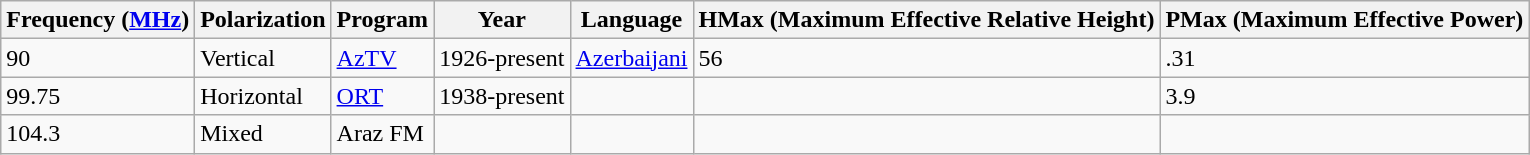<table class="wikitable">
<tr>
<th>Frequency (<a href='#'>MHz</a>)</th>
<th>Polarization</th>
<th>Program</th>
<th>Year</th>
<th>Language</th>
<th>HMax (Maximum Effective Relative Height)</th>
<th>PMax (Maximum Effective Power)</th>
</tr>
<tr>
<td>90</td>
<td>Vertical</td>
<td><a href='#'>AzTV</a></td>
<td>1926-present</td>
<td><a href='#'>Azerbaijani</a></td>
<td>56</td>
<td>.31</td>
</tr>
<tr>
<td>99.75</td>
<td>Horizontal</td>
<td><a href='#'>ORT</a></td>
<td>1938-present</td>
<td></td>
<td></td>
<td>3.9</td>
</tr>
<tr>
<td>104.3</td>
<td>Mixed</td>
<td>Araz FM</td>
<td></td>
<td></td>
<td></td>
<td></td>
</tr>
</table>
